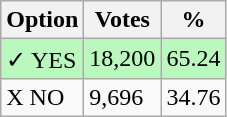<table class="wikitable">
<tr>
<th>Option</th>
<th>Votes</th>
<th>%</th>
</tr>
<tr>
<td style=background:#bbf8be>✓ YES</td>
<td style=background:#bbf8be>18,200</td>
<td style=background:#bbf8be>65.24</td>
</tr>
<tr>
<td>X NO</td>
<td>9,696</td>
<td>34.76</td>
</tr>
</table>
